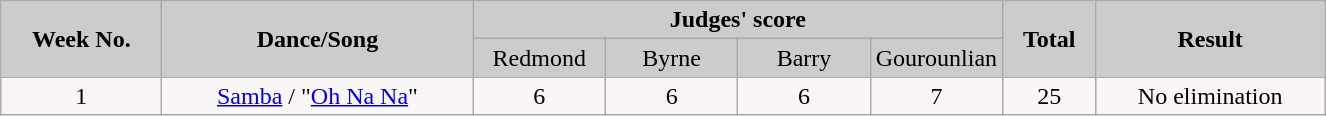<table class="wikitable collapsible">
<tr>
<th rowspan="2" style="background:#ccc; text-align:Center;"><strong>Week No.</strong></th>
<th rowspan="2" style="background:#ccc; text-align:Center;"><strong>Dance/Song</strong></th>
<th colspan="4" style="background:#ccc; text-align:Center;"><strong>Judges' score</strong></th>
<th rowspan="2" style="background:#ccc; text-align:Center;"><strong>Total</strong></th>
<th rowspan="2" style="background:#ccc; text-align:Center;"><strong>Result</strong></th>
</tr>
<tr style="text-align:center; background:#ccc;">
<td style="width:10%; ">Redmond</td>
<td style="width:10%; ">Byrne</td>
<td style="width:10%; ">Barry</td>
<td style="width:10%; ">Gourounlian</td>
</tr>
<tr style="text-align:center; background:#faf6f6;">
<td>1</td>
<td><a href='#'>Samba</a> / "<a href='#'>Oh Na Na</a>"</td>
<td>6</td>
<td>6</td>
<td>6</td>
<td>7</td>
<td>25</td>
<td>No elimination</td>
</tr>
</table>
